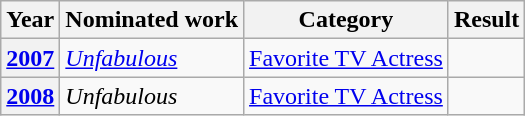<table class="wikitable plainrowheaders">
<tr>
<th scope="col">Year</th>
<th scope="col">Nominated work</th>
<th scope="col">Category</th>
<th scope="col">Result</th>
</tr>
<tr>
<th scope="row" style="text-align:center;"><a href='#'>2007</a></th>
<td><em><a href='#'>Unfabulous</a></em></td>
<td><a href='#'>Favorite TV Actress</a></td>
<td></td>
</tr>
<tr>
<th scope="row" style="text-align:center;"><a href='#'>2008</a></th>
<td><em>Unfabulous</em></td>
<td><a href='#'>Favorite TV Actress</a></td>
<td></td>
</tr>
</table>
